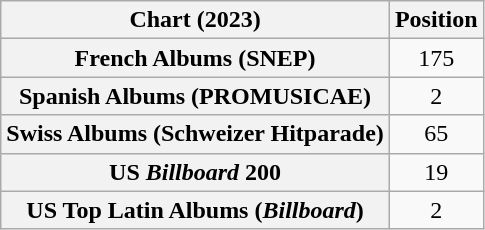<table class="wikitable sortable plainrowheaders" style="text-align:center">
<tr>
<th scope="col">Chart (2023)</th>
<th scope="col">Position</th>
</tr>
<tr>
<th scope="row">French Albums (SNEP)</th>
<td>175</td>
</tr>
<tr>
<th scope="row">Spanish Albums (PROMUSICAE)</th>
<td>2</td>
</tr>
<tr>
<th scope="row">Swiss Albums (Schweizer Hitparade)</th>
<td>65</td>
</tr>
<tr>
<th scope="row">US <em>Billboard</em> 200</th>
<td>19</td>
</tr>
<tr>
<th scope="row">US Top Latin Albums (<em>Billboard</em>)</th>
<td>2</td>
</tr>
</table>
